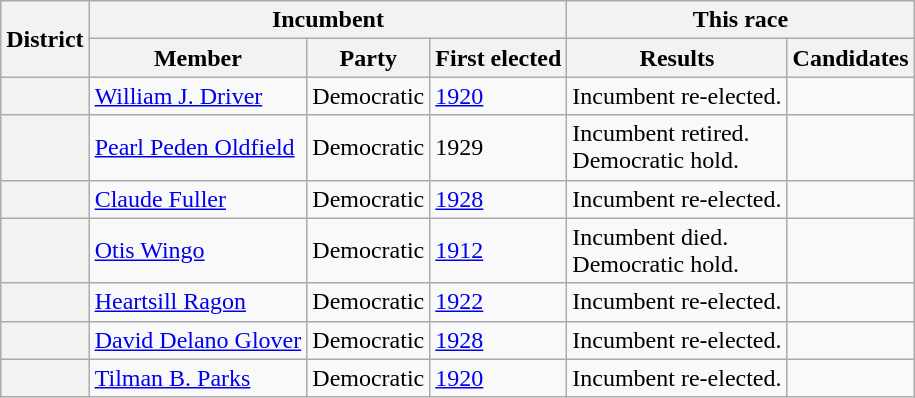<table class=wikitable>
<tr>
<th rowspan=2>District</th>
<th colspan=3>Incumbent</th>
<th colspan=2>This race</th>
</tr>
<tr>
<th>Member</th>
<th>Party</th>
<th>First elected</th>
<th>Results</th>
<th>Candidates</th>
</tr>
<tr>
<th></th>
<td><a href='#'>William J. Driver</a></td>
<td>Democratic</td>
<td><a href='#'>1920</a></td>
<td>Incumbent re-elected.</td>
<td nowrap></td>
</tr>
<tr>
<th></th>
<td><a href='#'>Pearl Peden Oldfield</a></td>
<td>Democratic</td>
<td>1929</td>
<td>Incumbent retired.<br>Democratic hold.</td>
<td nowrap></td>
</tr>
<tr>
<th></th>
<td><a href='#'>Claude Fuller</a></td>
<td>Democratic</td>
<td><a href='#'>1928</a></td>
<td>Incumbent re-elected.</td>
<td nowrap></td>
</tr>
<tr>
<th></th>
<td><a href='#'>Otis Wingo</a></td>
<td>Democratic</td>
<td><a href='#'>1912</a></td>
<td>Incumbent died.<br>Democratic hold.</td>
<td nowrap></td>
</tr>
<tr>
<th></th>
<td><a href='#'>Heartsill Ragon</a></td>
<td>Democratic</td>
<td><a href='#'>1922</a></td>
<td>Incumbent re-elected.</td>
<td nowrap></td>
</tr>
<tr>
<th></th>
<td><a href='#'>David Delano Glover</a></td>
<td>Democratic</td>
<td><a href='#'>1928</a></td>
<td>Incumbent re-elected.</td>
<td nowrap></td>
</tr>
<tr>
<th></th>
<td><a href='#'>Tilman B. Parks</a></td>
<td>Democratic</td>
<td><a href='#'>1920</a></td>
<td>Incumbent re-elected.</td>
<td nowrap></td>
</tr>
</table>
